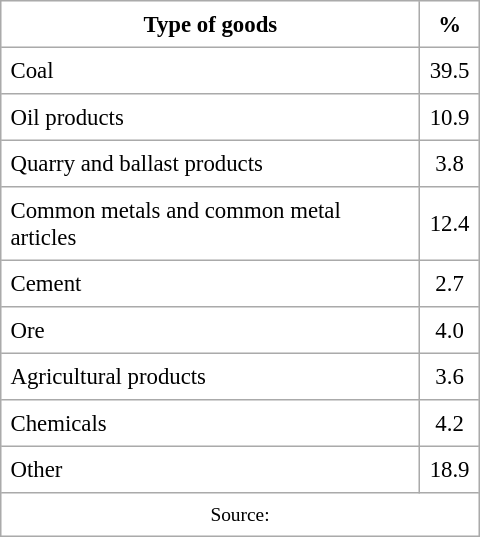<table border="1" class="toccolours" style="width:320px; font-size:95%; border:1px #aaa solid; border-collapse:collapse; padding:0;" cellpadding="6" cellspacing="0">
<tr>
<th>Type of goods</th>
<th>%</th>
</tr>
<tr>
<td>Coal</td>
<td style="text-align:center;">39.5</td>
</tr>
<tr>
<td>Oil products</td>
<td style="text-align:center;">10.9</td>
</tr>
<tr>
<td>Quarry and ballast products</td>
<td style="text-align:center;">3.8</td>
</tr>
<tr>
<td>Common metals and common metal articles</td>
<td style="text-align:center;">12.4</td>
</tr>
<tr>
<td>Cement</td>
<td style="text-align:center;">2.7</td>
</tr>
<tr>
<td>Ore</td>
<td style="text-align:center;">4.0</td>
</tr>
<tr>
<td>Agricultural products</td>
<td style="text-align:center;">3.6</td>
</tr>
<tr>
<td>Chemicals</td>
<td style="text-align:center;">4.2</td>
</tr>
<tr>
<td>Other</td>
<td style="text-align:center;">18.9</td>
</tr>
<tr>
<td colspan=2 style="font-size: 85%; text-align: center;">Source: </td>
</tr>
</table>
